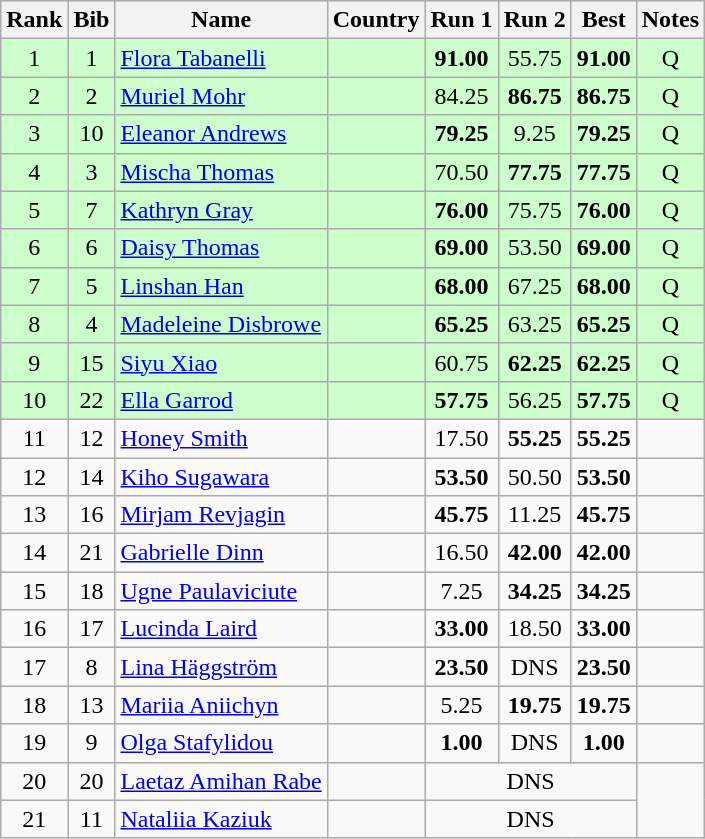<table class="wikitable sortable" style="text-align:center">
<tr>
<th>Rank</th>
<th>Bib</th>
<th>Name</th>
<th>Country</th>
<th>Run 1</th>
<th>Run 2</th>
<th>Best</th>
<th>Notes</th>
</tr>
<tr bgcolor=ccffcc>
<td>1</td>
<td>1</td>
<td align=left><a href='#'>Flora Tabanelli</a></td>
<td align=left></td>
<td><strong>91.00</strong></td>
<td>55.75</td>
<td><strong>91.00</strong></td>
<td>Q</td>
</tr>
<tr bgcolor=ccffcc>
<td>2</td>
<td>2</td>
<td align=left><a href='#'>Muriel Mohr</a></td>
<td align=left></td>
<td>84.25</td>
<td><strong>86.75</strong></td>
<td><strong>86.75</strong></td>
<td>Q</td>
</tr>
<tr bgcolor=ccffcc>
<td>3</td>
<td>10</td>
<td align=left><a href='#'>Eleanor Andrews</a></td>
<td align=left></td>
<td><strong>79.25</strong></td>
<td>9.25</td>
<td><strong>79.25</strong></td>
<td>Q</td>
</tr>
<tr bgcolor=ccffcc>
<td>4</td>
<td>3</td>
<td align=left><a href='#'>Mischa Thomas</a></td>
<td align=left></td>
<td>70.50</td>
<td><strong>77.75</strong></td>
<td><strong>77.75</strong></td>
<td>Q</td>
</tr>
<tr bgcolor=ccffcc>
<td>5</td>
<td>7</td>
<td align=left><a href='#'>Kathryn Gray</a></td>
<td align=left></td>
<td><strong>76.00</strong></td>
<td>75.75</td>
<td><strong>76.00</strong></td>
<td>Q</td>
</tr>
<tr bgcolor=ccffcc>
<td>6</td>
<td>6</td>
<td align=left><a href='#'>Daisy Thomas</a></td>
<td align=left></td>
<td><strong>69.00</strong></td>
<td>53.50</td>
<td><strong>69.00</strong></td>
<td>Q</td>
</tr>
<tr bgcolor=ccffcc>
<td>7</td>
<td>5</td>
<td align=left><a href='#'>Linshan Han</a></td>
<td align=left></td>
<td><strong>68.00</strong></td>
<td>67.25</td>
<td><strong>68.00</strong></td>
<td>Q</td>
</tr>
<tr bgcolor=ccffcc>
<td>8</td>
<td>4</td>
<td align=left><a href='#'>Madeleine Disbrowe</a></td>
<td align=left></td>
<td><strong>65.25</strong></td>
<td>63.25</td>
<td><strong>65.25</strong></td>
<td>Q</td>
</tr>
<tr bgcolor=ccffcc>
<td>9</td>
<td>15</td>
<td align=left><a href='#'>Siyu Xiao</a></td>
<td align=left></td>
<td>60.75</td>
<td><strong>62.25</strong></td>
<td><strong>62.25</strong></td>
<td>Q</td>
</tr>
<tr bgcolor=ccffcc>
<td>10</td>
<td>22</td>
<td align=left><a href='#'>Ella Garrod</a></td>
<td align=left></td>
<td><strong>57.75</strong></td>
<td>56.25</td>
<td><strong>57.75</strong></td>
<td>Q</td>
</tr>
<tr>
<td>11</td>
<td>12</td>
<td align=left><a href='#'>Honey Smith</a></td>
<td align=left></td>
<td>17.50</td>
<td><strong>55.25</strong></td>
<td><strong>55.25</strong></td>
<td></td>
</tr>
<tr>
<td>12</td>
<td>14</td>
<td align=left><a href='#'>Kiho Sugawara</a></td>
<td align=left></td>
<td><strong>53.50</strong></td>
<td>50.50</td>
<td><strong>53.50</strong></td>
<td></td>
</tr>
<tr>
<td>13</td>
<td>16</td>
<td align=left><a href='#'>Mirjam Revjagin</a></td>
<td align=left></td>
<td><strong>45.75</strong></td>
<td>11.25</td>
<td><strong>45.75</strong></td>
<td></td>
</tr>
<tr>
<td>14</td>
<td>21</td>
<td align=left><a href='#'>Gabrielle Dinn</a></td>
<td align=left></td>
<td>16.50</td>
<td><strong>42.00</strong></td>
<td><strong>42.00</strong></td>
<td></td>
</tr>
<tr>
<td>15</td>
<td>18</td>
<td align=left><a href='#'>Ugne Paulaviciute</a></td>
<td align=left></td>
<td>7.25</td>
<td><strong>34.25</strong></td>
<td><strong>34.25</strong></td>
<td></td>
</tr>
<tr>
<td>16</td>
<td>17</td>
<td align=left><a href='#'>Lucinda Laird</a></td>
<td align=left></td>
<td><strong>33.00</strong></td>
<td>18.50</td>
<td><strong>33.00</strong></td>
<td></td>
</tr>
<tr>
<td>17</td>
<td>8</td>
<td align=left><a href='#'>Lina Häggström</a></td>
<td align=left></td>
<td><strong>23.50</strong></td>
<td>DNS</td>
<td><strong>23.50</strong></td>
<td></td>
</tr>
<tr>
<td>18</td>
<td>13</td>
<td align=left><a href='#'>Mariia Aniichyn</a></td>
<td align=left></td>
<td>5.25</td>
<td><strong>19.75</strong></td>
<td><strong>19.75</strong></td>
<td></td>
</tr>
<tr>
<td>19</td>
<td>9</td>
<td align=left><a href='#'>Olga Stafylidou</a></td>
<td align=left></td>
<td><strong>1.00</strong></td>
<td>DNS</td>
<td><strong>1.00</strong></td>
<td></td>
</tr>
<tr>
<td>20</td>
<td>20</td>
<td align=left><a href='#'>Laetaz Amihan Rabe</a></td>
<td align=left></td>
<td colspan=3>DNS</td>
</tr>
<tr>
<td>21</td>
<td>11</td>
<td align=left><a href='#'>Nataliia Kaziuk</a></td>
<td align=left></td>
<td colspan=3>DNS</td>
</tr>
</table>
